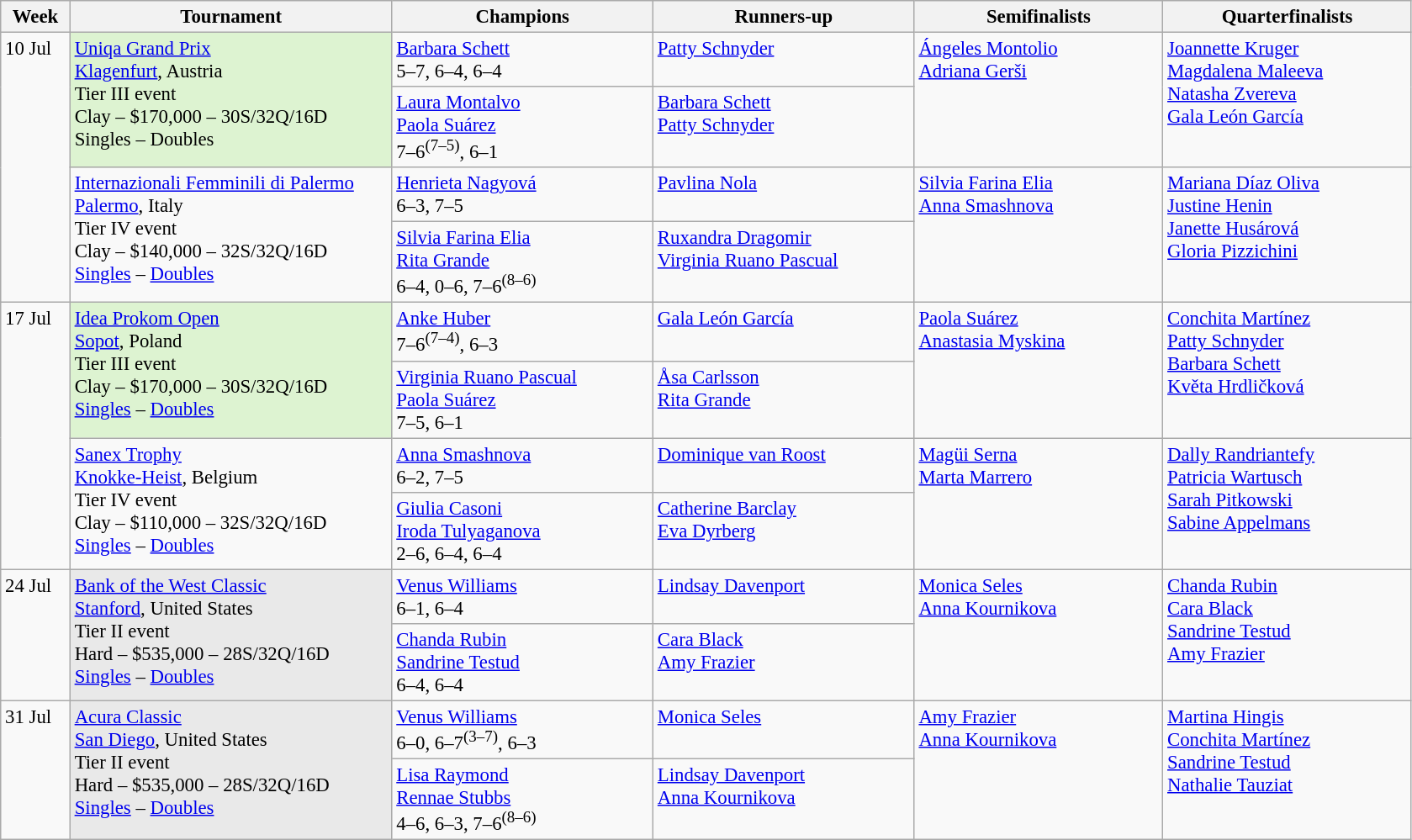<table class=wikitable style=font-size:95%>
<tr>
<th style="width:48px;">Week</th>
<th style="width:248px;">Tournament</th>
<th style="width:200px;">Champions</th>
<th style="width:200px;">Runners-up</th>
<th style="width:190px;">Semifinalists</th>
<th style="width:190px;">Quarterfinalists</th>
</tr>
<tr valign="top">
<td rowspan=4>10 Jul</td>
<td rowspan=2 bgcolor=#DDF3D1><a href='#'>Uniqa Grand Prix</a><br> <a href='#'>Klagenfurt</a>, Austria <br>Tier III event<br>Clay – $170,000 – 30S/32Q/16D<br>Singles – Doubles</td>
<td> <a href='#'>Barbara Schett</a> <br> 5–7, 6–4, 6–4</td>
<td> <a href='#'>Patty Schnyder</a></td>
<td rowspan=2> <a href='#'>Ángeles Montolio</a><br> <a href='#'>Adriana Gerši</a></td>
<td rowspan=2> <a href='#'>Joannette Kruger</a>  <br>  <a href='#'>Magdalena Maleeva</a> <br> <a href='#'>Natasha Zvereva</a><br>   <a href='#'>Gala León García</a></td>
</tr>
<tr valign="top">
<td> <a href='#'>Laura Montalvo</a> <br>  <a href='#'>Paola Suárez</a><br>7–6<sup>(7–5)</sup>, 6–1</td>
<td> <a href='#'>Barbara Schett</a> <br>  <a href='#'>Patty Schnyder</a></td>
</tr>
<tr valign="top">
<td rowspan=2><a href='#'>Internazionali Femminili di Palermo</a><br> <a href='#'>Palermo</a>, Italy <br>Tier IV event<br>Clay – $140,000 – 32S/32Q/16D<br><a href='#'>Singles</a> – <a href='#'>Doubles</a></td>
<td> <a href='#'>Henrieta Nagyová</a> <br> 6–3, 7–5</td>
<td> <a href='#'>Pavlina Nola</a></td>
<td rowspan=2> <a href='#'>Silvia Farina Elia</a><br> <a href='#'>Anna Smashnova</a></td>
<td rowspan=2> <a href='#'>Mariana Díaz Oliva</a>  <br>  <a href='#'>Justine Henin</a> <br> <a href='#'>Janette Husárová</a><br>   <a href='#'>Gloria Pizzichini</a></td>
</tr>
<tr valign="top">
<td> <a href='#'>Silvia Farina Elia</a> <br>  <a href='#'>Rita Grande</a><br>6–4, 0–6, 7–6<sup>(8–6)</sup></td>
<td> <a href='#'>Ruxandra Dragomir</a> <br>  <a href='#'>Virginia Ruano Pascual</a></td>
</tr>
<tr valign="top">
<td rowspan=4>17 Jul</td>
<td rowspan=2 bgcolor=#DDF3D1><a href='#'>Idea Prokom Open</a><br> <a href='#'>Sopot</a>, Poland <br>Tier III event<br>Clay – $170,000 – 30S/32Q/16D<br><a href='#'>Singles</a> – <a href='#'>Doubles</a></td>
<td> <a href='#'>Anke Huber</a> <br> 7–6<sup>(7–4)</sup>, 6–3</td>
<td> <a href='#'>Gala León García</a></td>
<td rowspan=2> <a href='#'>Paola Suárez</a><br> <a href='#'>Anastasia Myskina</a></td>
<td rowspan=2> <a href='#'>Conchita Martínez</a>  <br>  <a href='#'>Patty Schnyder</a> <br> <a href='#'>Barbara Schett</a><br>   <a href='#'>Květa Hrdličková</a></td>
</tr>
<tr valign="top">
<td> <a href='#'>Virginia Ruano Pascual</a> <br>  <a href='#'>Paola Suárez</a><br>7–5, 6–1</td>
<td> <a href='#'>Åsa Carlsson</a> <br>  <a href='#'>Rita Grande</a></td>
</tr>
<tr valign="top">
<td rowspan=2><a href='#'>Sanex Trophy</a><br> <a href='#'>Knokke-Heist</a>, Belgium <br>Tier IV event<br>Clay – $110,000 – 32S/32Q/16D<br><a href='#'>Singles</a> – <a href='#'>Doubles</a></td>
<td> <a href='#'>Anna Smashnova</a> <br> 6–2, 7–5</td>
<td> <a href='#'>Dominique van Roost</a></td>
<td rowspan=2> <a href='#'>Magüi Serna</a><br> <a href='#'>Marta Marrero</a></td>
<td rowspan=2> <a href='#'>Dally Randriantefy</a>  <br>  <a href='#'>Patricia Wartusch</a> <br> <a href='#'>Sarah Pitkowski</a><br>   <a href='#'>Sabine Appelmans</a></td>
</tr>
<tr valign="top">
<td> <a href='#'>Giulia Casoni</a> <br>  <a href='#'>Iroda Tulyaganova</a><br>2–6, 6–4, 6–4</td>
<td> <a href='#'>Catherine Barclay</a> <br>  <a href='#'>Eva Dyrberg</a></td>
</tr>
<tr valign="top">
<td rowspan=2>24 Jul</td>
<td rowspan=2 bgcolor=#E9E9E9><a href='#'>Bank of the West Classic</a><br> <a href='#'>Stanford</a>, United States <br>Tier II event<br>Hard – $535,000 – 28S/32Q/16D<br><a href='#'>Singles</a> – <a href='#'>Doubles</a></td>
<td> <a href='#'>Venus Williams</a> <br> 6–1, 6–4</td>
<td> <a href='#'>Lindsay Davenport</a></td>
<td rowspan=2> <a href='#'>Monica Seles</a><br> <a href='#'>Anna Kournikova</a></td>
<td rowspan=2> <a href='#'>Chanda Rubin</a>  <br>  <a href='#'>Cara Black</a> <br> <a href='#'>Sandrine Testud</a><br>   <a href='#'>Amy Frazier</a></td>
</tr>
<tr valign="top">
<td> <a href='#'>Chanda Rubin</a> <br>  <a href='#'>Sandrine Testud</a><br>6–4, 6–4</td>
<td> <a href='#'>Cara Black</a> <br>  <a href='#'>Amy Frazier</a></td>
</tr>
<tr valign="top">
<td rowspan=2>31 Jul</td>
<td rowspan=2 bgcolor=#E9E9E9><a href='#'>Acura Classic</a><br> <a href='#'>San Diego</a>, United States <br>Tier II event<br>Hard – $535,000 – 28S/32Q/16D<br><a href='#'>Singles</a> – <a href='#'>Doubles</a></td>
<td> <a href='#'>Venus Williams</a> <br> 6–0, 6–7<sup>(3–7)</sup>, 6–3</td>
<td> <a href='#'>Monica Seles</a></td>
<td rowspan=2> <a href='#'>Amy Frazier</a><br> <a href='#'>Anna Kournikova</a></td>
<td rowspan=2> <a href='#'>Martina Hingis</a>  <br>  <a href='#'>Conchita Martínez</a> <br> <a href='#'>Sandrine Testud</a><br>   <a href='#'>Nathalie Tauziat</a></td>
</tr>
<tr valign="top">
<td> <a href='#'>Lisa Raymond</a> <br>  <a href='#'>Rennae Stubbs</a><br>4–6, 6–3, 7–6<sup>(8–6)</sup></td>
<td> <a href='#'>Lindsay Davenport</a> <br>  <a href='#'>Anna Kournikova</a></td>
</tr>
</table>
